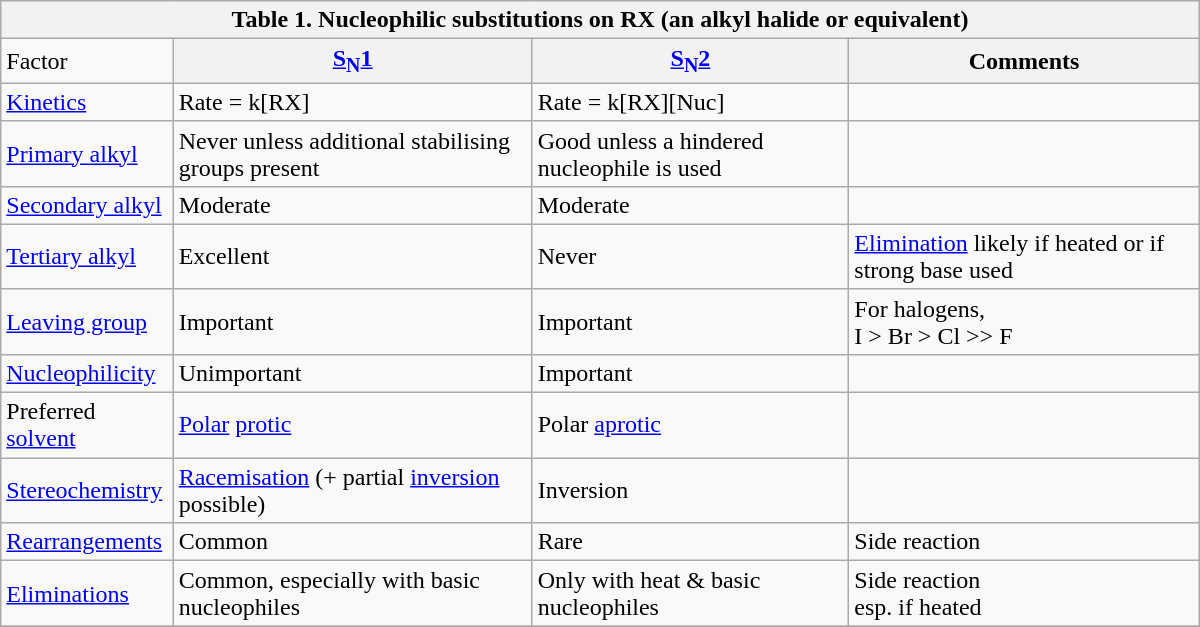<table class = "wikitable" width=800px>
<tr>
<th colspan=8>Table 1. Nucleophilic substitutions on RX (an alkyl halide or equivalent)</th>
</tr>
<tr>
<td ! colspan=1>Factor</td>
<th colspan=1><a href='#'>S<sub>N</sub>1</a></th>
<th colspan=1><a href='#'>S<sub>N</sub>2</a></th>
<th colspan=1>Comments</th>
</tr>
<tr>
<td><a href='#'>Kinetics</a></td>
<td>Rate = k[RX]</td>
<td>Rate = k[RX][Nuc]</td>
</tr>
<tr>
<td><a href='#'>Primary alkyl</a></td>
<td>Never unless additional stabilising groups present</td>
<td>Good unless a hindered nucleophile is used</td>
<td></td>
</tr>
<tr>
<td><a href='#'>Secondary alkyl</a></td>
<td>Moderate</td>
<td>Moderate</td>
<td></td>
</tr>
<tr>
<td><a href='#'>Tertiary alkyl</a></td>
<td>Excellent</td>
<td>Never</td>
<td><a href='#'>Elimination</a> likely if heated or if strong base used</td>
</tr>
<tr>
<td><a href='#'>Leaving group</a></td>
<td>Important</td>
<td>Important</td>
<td>For halogens,<br>I > Br > Cl >> F</td>
</tr>
<tr>
<td><a href='#'>Nucleophilicity</a></td>
<td>Unimportant</td>
<td>Important</td>
<td></td>
</tr>
<tr>
<td>Preferred <a href='#'>solvent</a></td>
<td><a href='#'>Polar</a> <a href='#'>protic</a></td>
<td>Polar <a href='#'>aprotic</a></td>
<td></td>
</tr>
<tr>
<td><a href='#'>Stereochemistry</a></td>
<td><a href='#'>Racemisation</a> (+ partial <a href='#'>inversion</a> possible)</td>
<td>Inversion</td>
<td></td>
</tr>
<tr>
<td><a href='#'>Rearrangements</a></td>
<td>Common</td>
<td>Rare</td>
<td>Side reaction</td>
</tr>
<tr>
<td><a href='#'>Eliminations</a></td>
<td>Common, especially with basic nucleophiles</td>
<td>Only with heat & basic nucleophiles</td>
<td>Side reaction<br> esp. if heated</td>
</tr>
<tr>
</tr>
</table>
